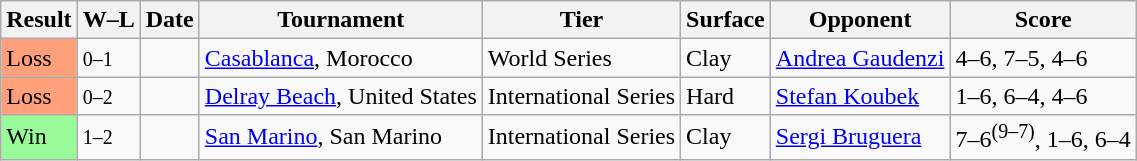<table class="sortable wikitable">
<tr>
<th>Result</th>
<th class="unsortable">W–L</th>
<th>Date</th>
<th>Tournament</th>
<th>Tier</th>
<th>Surface</th>
<th>Opponent</th>
<th class="unsortable">Score</th>
</tr>
<tr>
<td style="background:#ffa07a;">Loss</td>
<td><small>0–1</small></td>
<td><a href='#'></a></td>
<td><a href='#'>Casablanca</a>, Morocco</td>
<td>World Series</td>
<td>Clay</td>
<td> <a href='#'>Andrea Gaudenzi</a></td>
<td>4–6, 7–5, 4–6</td>
</tr>
<tr>
<td style="background:#ffa07a;">Loss</td>
<td><small>0–2</small></td>
<td><a href='#'></a></td>
<td><a href='#'>Delray Beach</a>, United States</td>
<td>International Series</td>
<td>Hard</td>
<td> <a href='#'>Stefan Koubek</a></td>
<td>1–6, 6–4, 4–6</td>
</tr>
<tr>
<td style="background:#98fb98;">Win</td>
<td><small>1–2</small></td>
<td><a href='#'></a></td>
<td><a href='#'>San Marino</a>, San Marino</td>
<td>International Series</td>
<td>Clay</td>
<td> <a href='#'>Sergi Bruguera</a></td>
<td>7–6<sup>(9–7)</sup>, 1–6, 6–4</td>
</tr>
</table>
